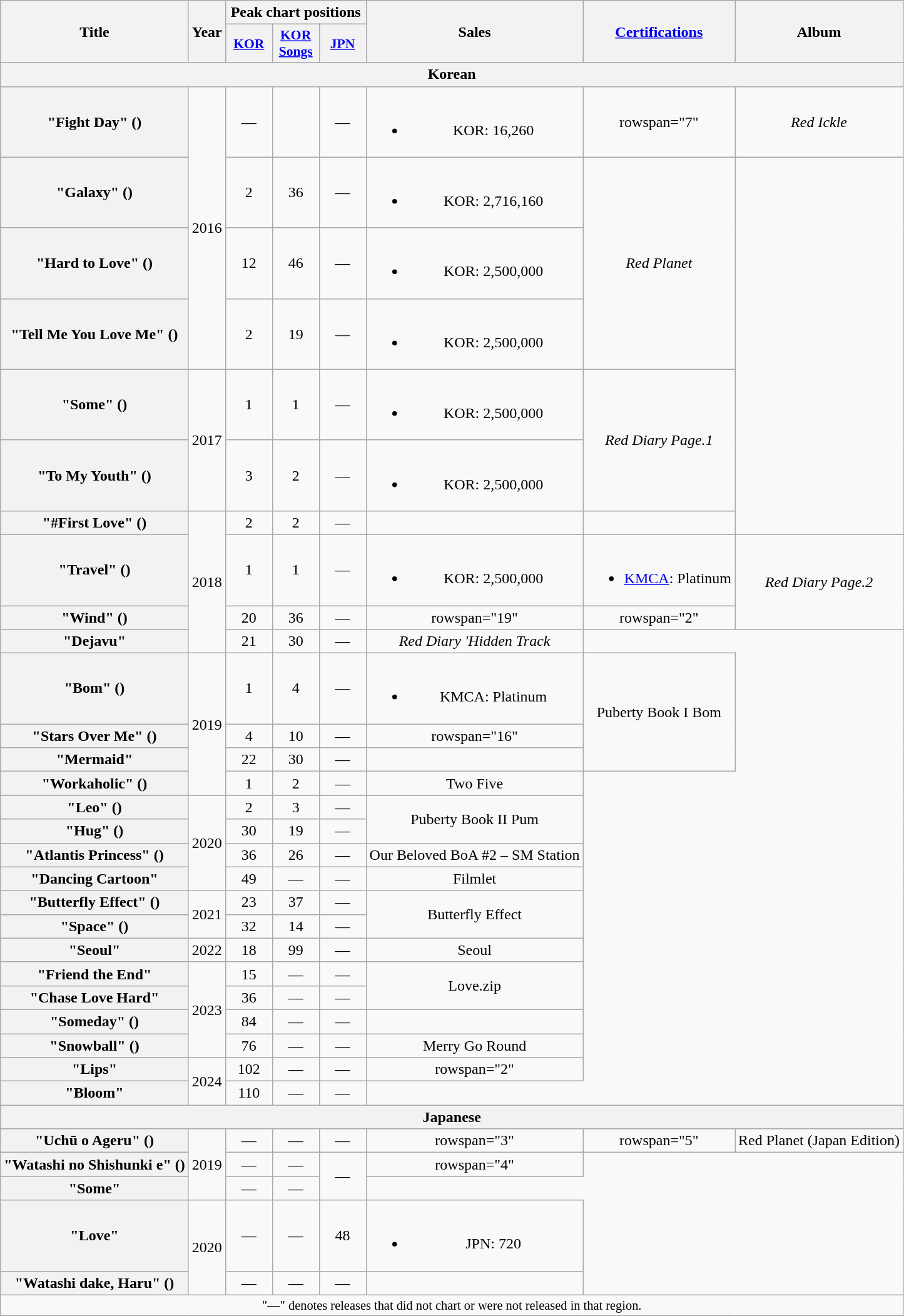<table class="wikitable plainrowheaders" style="text-align:center;">
<tr>
<th scope="col" rowspan="2">Title</th>
<th scope="col" rowspan="2">Year</th>
<th scope="col" colspan="3">Peak chart positions</th>
<th scope="col" rowspan="2">Sales</th>
<th scope="col" rowspan="2"><a href='#'>Certifications</a></th>
<th scope="col" rowspan="2">Album</th>
</tr>
<tr>
<th scope="col" style="width:3em;font-size:90%;"><a href='#'>KOR</a><br></th>
<th scope="col" style="width:3em;font-size:90%;"><a href='#'>KOR<br>Songs</a><br></th>
<th scope="col" style="width:3em;font-size:90%;"><a href='#'>JPN</a><br></th>
</tr>
<tr>
<th colspan="9">Korean</th>
</tr>
<tr>
<th scope="row">"Fight Day" ()</th>
<td rowspan="4">2016</td>
<td>—</td>
<td></td>
<td>—</td>
<td><br><ul><li>KOR: 16,260</li></ul></td>
<td>rowspan="7" </td>
<td><em>Red Ickle</em></td>
</tr>
<tr>
<th scope="row">"Galaxy" ()</th>
<td>2</td>
<td>36</td>
<td>—</td>
<td><br><ul><li>KOR: 2,716,160</li></ul></td>
<td rowspan="3"><em>Red Planet</em></td>
</tr>
<tr>
<th scope="row">"Hard to Love" ()</th>
<td>12</td>
<td>46</td>
<td>—</td>
<td><br><ul><li>KOR: 2,500,000</li></ul></td>
</tr>
<tr>
<th scope="row">"Tell Me You Love Me" ()</th>
<td>2</td>
<td>19</td>
<td>—</td>
<td><br><ul><li>KOR: 2,500,000</li></ul></td>
</tr>
<tr>
<th scope="row">"Some" ()</th>
<td rowspan="2">2017</td>
<td>1</td>
<td>1</td>
<td>—</td>
<td><br><ul><li>KOR: 2,500,000</li></ul></td>
<td rowspan="2"><em>Red Diary Page.1</em></td>
</tr>
<tr>
<th scope="row">"To My Youth" ()</th>
<td>3</td>
<td>2</td>
<td>—</td>
<td><br><ul><li>KOR: 2,500,000</li></ul></td>
</tr>
<tr>
<th scope="row">"#First Love" ()</th>
<td rowspan="4">2018</td>
<td>2</td>
<td>2</td>
<td>—</td>
<td></td>
<td></td>
</tr>
<tr>
<th scope="row">"Travel" ()</th>
<td>1</td>
<td>1</td>
<td>—</td>
<td><br><ul><li>KOR: 2,500,000</li></ul></td>
<td><br><ul><li><a href='#'>KMCA</a>: Platinum</li></ul></td>
<td rowspan="2"><em>Red Diary Page.2</em></td>
</tr>
<tr>
<th scope="row">"Wind" ()</th>
<td>20</td>
<td>36</td>
<td>—</td>
<td>rowspan="19" </td>
<td>rowspan="2" </td>
</tr>
<tr>
<th scope="row">"Dejavu"</th>
<td>21</td>
<td>30</td>
<td>—</td>
<td><em>Red Diary 'Hidden Track<strong></td>
</tr>
<tr>
<th scope="row">"Bom" ()</th>
<td rowspan="4">2019</td>
<td>1</td>
<td>4</td>
<td>—</td>
<td><br><ul><li>KMCA: Platinum</li></ul></td>
<td rowspan="3"></em>Puberty Book I Bom<em></td>
</tr>
<tr>
<th scope="row">"Stars Over Me" ()</th>
<td>4</td>
<td>10</td>
<td>—</td>
<td>rowspan="16" </td>
</tr>
<tr>
<th scope="row">"Mermaid"</th>
<td>22</td>
<td>30</td>
<td>—</td>
</tr>
<tr>
<th scope="row">"Workaholic" ()</th>
<td>1</td>
<td>2</td>
<td>—</td>
<td></em>Two Five<em></td>
</tr>
<tr>
<th scope="row">"Leo" () </th>
<td rowspan="4">2020</td>
<td>2</td>
<td>3</td>
<td>—</td>
<td rowspan="2"></em>Puberty Book II Pum<em></td>
</tr>
<tr>
<th scope="row">"Hug" ()</th>
<td>30</td>
<td>19</td>
<td>—</td>
</tr>
<tr>
<th scope="row">"Atlantis Princess" ()</th>
<td>36</td>
<td>26</td>
<td>—</td>
<td></em>Our Beloved BoA #2 – SM Station<em></td>
</tr>
<tr>
<th scope="row">"Dancing Cartoon"</th>
<td>49</td>
<td>—</td>
<td>—</td>
<td></em>Filmlet<em></td>
</tr>
<tr>
<th scope="row">"Butterfly Effect" ()</th>
<td rowspan="2">2021</td>
<td>23</td>
<td>37</td>
<td>—</td>
<td rowspan="2"></em>Butterfly Effect<em></td>
</tr>
<tr>
<th scope="row">"Space" ()</th>
<td>32</td>
<td>14</td>
<td>—</td>
</tr>
<tr>
<th scope="row">"Seoul"</th>
<td>2022</td>
<td>18</td>
<td>99</td>
<td>—</td>
<td></em>Seoul<em></td>
</tr>
<tr>
<th scope="row">"Friend the End"</th>
<td rowspan="4">2023</td>
<td>15</td>
<td>—</td>
<td>—</td>
<td rowspan="2"></em>Love.zip<em></td>
</tr>
<tr>
<th scope="row">"Chase Love Hard"<br></th>
<td>36</td>
<td>—</td>
<td>—</td>
</tr>
<tr>
<th scope="row">"Someday" ()<br></th>
<td>84</td>
<td>—</td>
<td>—</td>
<td></td>
</tr>
<tr>
<th scope="row">"Snowball" ()</th>
<td>76</td>
<td>—</td>
<td>—</td>
<td></em>Merry Go Round<em></td>
</tr>
<tr>
<th scope="row">"Lips"<br></th>
<td rowspan="2">2024</td>
<td>102</td>
<td>—</td>
<td>—</td>
<td>rowspan="2" </td>
</tr>
<tr>
<th scope="row">"Bloom"</th>
<td>110</td>
<td>—</td>
<td>—</td>
</tr>
<tr>
<th colspan="9">Japanese</th>
</tr>
<tr>
<th scope="row">"Uchū o Ageru" ()</th>
<td rowspan="3">2019</td>
<td>—</td>
<td>—</td>
<td>—</td>
<td>rowspan="3" </td>
<td>rowspan="5" </td>
<td></em>Red Planet (Japan Edition)<em></td>
</tr>
<tr>
<th scope="row">"Watashi no Shishunki e" ()</th>
<td>—</td>
<td>—</td>
<td rowspan="2">—</td>
<td>rowspan="4" </td>
</tr>
<tr>
<th scope="row">"Some"</th>
<td>—</td>
<td>—</td>
</tr>
<tr>
<th scope="row">"Love"</th>
<td rowspan="2">2020</td>
<td>—</td>
<td>—</td>
<td>48</td>
<td><br><ul><li>JPN: 720 </li></ul></td>
</tr>
<tr>
<th scope="row">"Watashi dake, Haru" ()</th>
<td>—</td>
<td>—</td>
<td>—</td>
<td></td>
</tr>
<tr>
<td colspan="9" style="font-size:85%;">"—" denotes releases that did not chart or were not released in that region.</td>
</tr>
</table>
